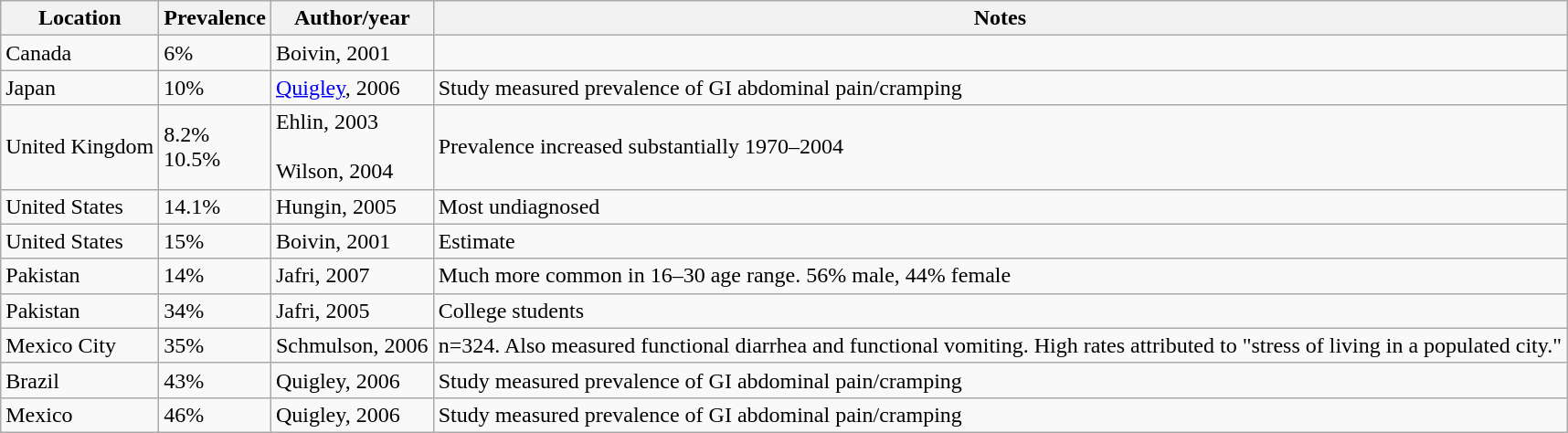<table class="wikitable">
<tr>
<th>Location</th>
<th>Prevalence</th>
<th>Author/year</th>
<th>Notes</th>
</tr>
<tr>
<td>Canada</td>
<td>6%</td>
<td>Boivin, 2001</td>
<td></td>
</tr>
<tr>
<td>Japan</td>
<td>10%</td>
<td><a href='#'>Quigley</a>, 2006</td>
<td>Study measured prevalence of GI abdominal pain/cramping</td>
</tr>
<tr>
<td>United Kingdom</td>
<td>8.2%<br>10.5%</td>
<td>Ehlin, 2003<br><br>Wilson, 2004</td>
<td>Prevalence increased substantially 1970–2004</td>
</tr>
<tr>
<td>United States</td>
<td>14.1%</td>
<td>Hungin, 2005</td>
<td>Most undiagnosed</td>
</tr>
<tr>
<td>United States</td>
<td>15%</td>
<td>Boivin, 2001</td>
<td>Estimate</td>
</tr>
<tr>
<td>Pakistan</td>
<td>14%</td>
<td>Jafri, 2007</td>
<td>Much more common in 16–30 age range. 56% male, 44% female</td>
</tr>
<tr>
<td>Pakistan</td>
<td>34%</td>
<td>Jafri, 2005</td>
<td>College students</td>
</tr>
<tr>
<td>Mexico City</td>
<td>35%</td>
<td>Schmulson, 2006</td>
<td>n=324.  Also measured functional diarrhea and functional vomiting.  High rates attributed to "stress of living in a populated city."</td>
</tr>
<tr>
<td>Brazil</td>
<td>43%</td>
<td>Quigley, 2006</td>
<td>Study measured prevalence of GI abdominal pain/cramping</td>
</tr>
<tr>
<td>Mexico</td>
<td>46%</td>
<td>Quigley, 2006</td>
<td>Study measured prevalence of GI abdominal pain/cramping</td>
</tr>
</table>
